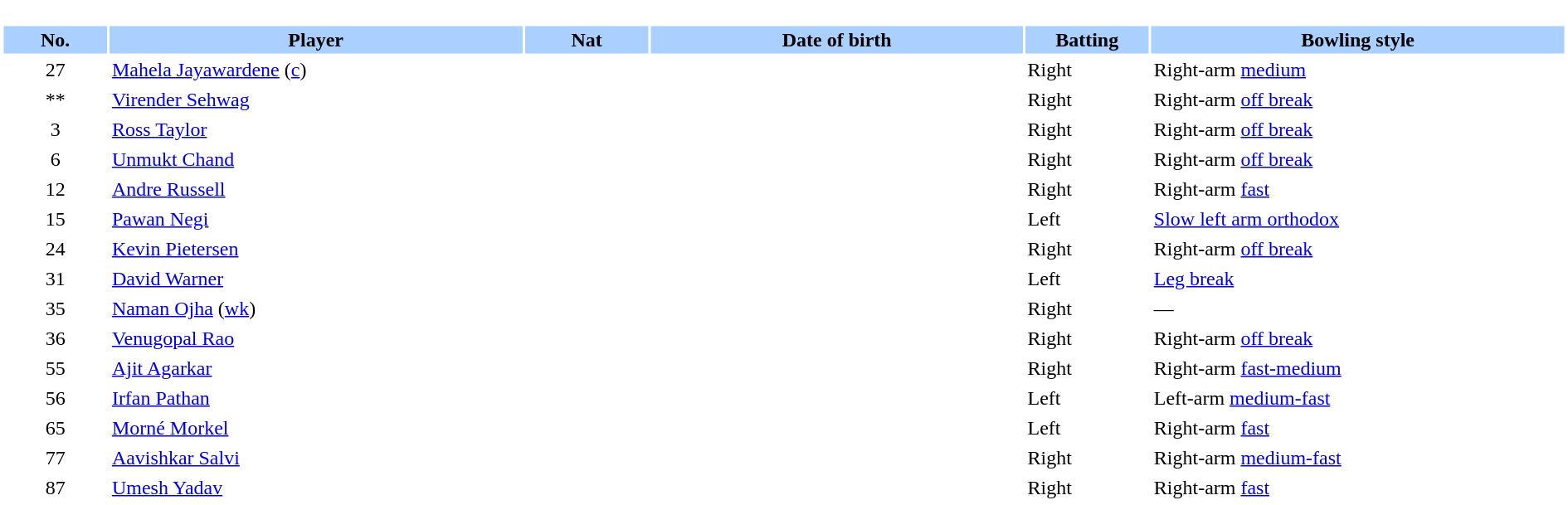<table border="0" style="width:100%;">
<tr>
<td style="vertical-align:top; background:#fff; width:90%;"><br><table border="0" cellspacing="2" cellpadding="2" style="width:100%;">
<tr style="background:#aad0ff;">
<th scope="col" width="5%">No.</th>
<th scope="col" width="20%">Player</th>
<th scope="col" width="6%">Nat</th>
<th scope="col" width="18%">Date of birth</th>
<th scope="col" width="6%">Batting</th>
<th scope="col" width="20%">Bowling style</th>
</tr>
<tr>
<td style="text-align:center">27</td>
<td><a href='#'>Mahela Jayawardene</a> (<a href='#'>c</a>)</td>
<td style="text-align:center"></td>
<td></td>
<td>Right</td>
<td>Right-arm <a href='#'>medium</a></td>
</tr>
<tr>
<td style="text-align:center">**</td>
<td><a href='#'>Virender Sehwag</a></td>
<td style="text-align:center"></td>
<td></td>
<td>Right</td>
<td>Right-arm <a href='#'>off break</a></td>
</tr>
<tr>
<td style="text-align:center">3</td>
<td><a href='#'>Ross Taylor</a></td>
<td style="text-align:center"></td>
<td></td>
<td>Right</td>
<td>Right-arm <a href='#'>off break</a></td>
</tr>
<tr>
<td style="text-align:center">6</td>
<td><a href='#'>Unmukt Chand</a></td>
<td style="text-align:center"></td>
<td></td>
<td>Right</td>
<td>Right-arm <a href='#'>off break</a></td>
</tr>
<tr>
<td style="text-align:center">12</td>
<td><a href='#'>Andre Russell</a></td>
<td style="text-align:center"></td>
<td></td>
<td>Right</td>
<td>Right-arm <a href='#'>fast</a></td>
</tr>
<tr>
<td style="text-align:center">15</td>
<td><a href='#'>Pawan Negi</a></td>
<td style="text-align:center"></td>
<td></td>
<td>Left</td>
<td><a href='#'>Slow left arm orthodox</a></td>
</tr>
<tr>
<td style="text-align:center">24</td>
<td><a href='#'>Kevin Pietersen</a></td>
<td style="text-align:center"></td>
<td></td>
<td>Right</td>
<td>Right-arm <a href='#'>off break</a></td>
</tr>
<tr>
<td style="text-align:center">31</td>
<td><a href='#'>David Warner</a></td>
<td style="text-align:center"></td>
<td></td>
<td>Left</td>
<td><a href='#'>Leg break</a></td>
</tr>
<tr>
<td style="text-align:center">35</td>
<td><a href='#'>Naman Ojha</a> (<a href='#'>wk</a>)</td>
<td style="text-align:center"></td>
<td></td>
<td>Right</td>
<td>—</td>
</tr>
<tr>
<td style="text-align:center">36</td>
<td><a href='#'>Venugopal Rao</a></td>
<td style="text-align:center"></td>
<td></td>
<td>Right</td>
<td>Right-arm <a href='#'>off break</a></td>
</tr>
<tr>
<td style="text-align:center">55</td>
<td><a href='#'>Ajit Agarkar</a></td>
<td style="text-align:center"></td>
<td></td>
<td>Right</td>
<td>Right-arm <a href='#'>fast-medium</a></td>
</tr>
<tr>
<td style="text-align:center">56</td>
<td><a href='#'>Irfan Pathan</a></td>
<td style="text-align:center"></td>
<td></td>
<td>Left</td>
<td>Left-arm <a href='#'>medium-fast</a></td>
</tr>
<tr>
<td style="text-align:center">65</td>
<td><a href='#'>Morné Morkel</a></td>
<td style="text-align:center"></td>
<td></td>
<td>Left</td>
<td>Right-arm <a href='#'>fast</a></td>
</tr>
<tr>
<td style="text-align:center">77</td>
<td><a href='#'>Aavishkar Salvi</a></td>
<td style="text-align:center"></td>
<td></td>
<td>Right</td>
<td>Right-arm <a href='#'>medium-fast</a></td>
</tr>
<tr>
<td style="text-align:center">87</td>
<td><a href='#'>Umesh Yadav</a></td>
<td style="text-align:center"></td>
<td></td>
<td>Right</td>
<td>Right-arm <a href='#'>fast</a></td>
</tr>
</table>
</td>
</tr>
</table>
